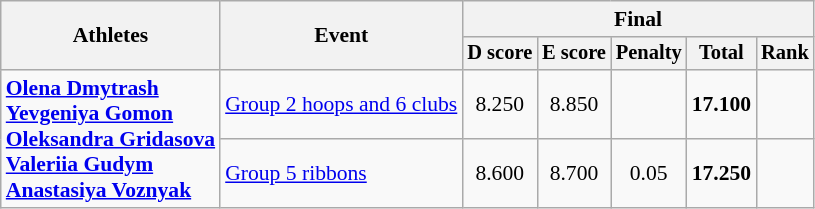<table class="wikitable" style="font-size:90%">
<tr>
<th rowspan="2">Athletes</th>
<th rowspan="2">Event</th>
<th colspan="5">Final</th>
</tr>
<tr style="font-size:95%">
<th>D score</th>
<th>E score</th>
<th>Penalty</th>
<th>Total</th>
<th>Rank</th>
</tr>
<tr align=center>
<td align=left rowspan=2><strong><a href='#'>Olena Dmytrash</a><br><a href='#'>Yevgeniya Gomon</a><br><a href='#'>Oleksandra Gridasova</a><br><a href='#'>Valeriia Gudym</a><br><a href='#'>Anastasiya Voznyak</a></strong></td>
<td align=left><a href='#'>Group 2 hoops and 6 clubs</a></td>
<td>8.250</td>
<td>8.850</td>
<td></td>
<td><strong>17.100</strong></td>
<td></td>
</tr>
<tr align=center>
<td align=left><a href='#'>Group 5 ribbons</a></td>
<td>8.600</td>
<td>8.700</td>
<td>0.05</td>
<td><strong>17.250</strong></td>
<td></td>
</tr>
</table>
